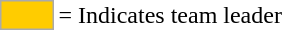<table>
<tr>
<td style="background:#fc0; border:1px solid #aaa; width:2em;"></td>
<td>= Indicates team leader</td>
</tr>
</table>
